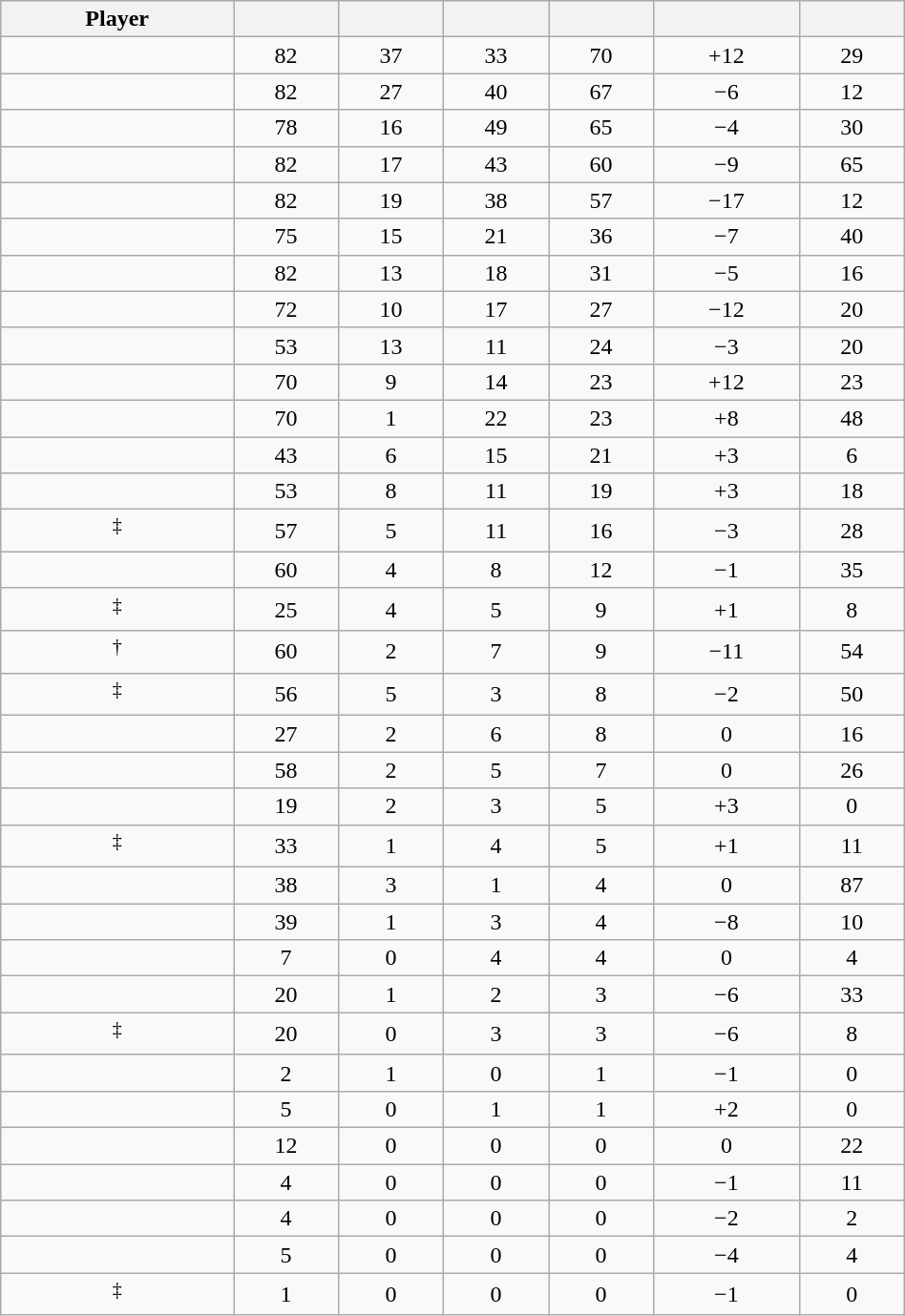<table class="wikitable sortable" style="width:50%;">
<tr align=center>
<th>Player</th>
<th></th>
<th></th>
<th></th>
<th></th>
<th data-sort-type="number"></th>
<th></th>
</tr>
<tr align=center>
<td></td>
<td>82</td>
<td>37</td>
<td>33</td>
<td>70</td>
<td>+12</td>
<td>29</td>
</tr>
<tr align=center>
<td></td>
<td>82</td>
<td>27</td>
<td>40</td>
<td>67</td>
<td>−6</td>
<td>12</td>
</tr>
<tr align=center>
<td></td>
<td>78</td>
<td>16</td>
<td>49</td>
<td>65</td>
<td>−4</td>
<td>30</td>
</tr>
<tr align=center>
<td></td>
<td>82</td>
<td>17</td>
<td>43</td>
<td>60</td>
<td>−9</td>
<td>65</td>
</tr>
<tr align=center>
<td></td>
<td>82</td>
<td>19</td>
<td>38</td>
<td>57</td>
<td>−17</td>
<td>12</td>
</tr>
<tr align=center>
<td></td>
<td>75</td>
<td>15</td>
<td>21</td>
<td>36</td>
<td>−7</td>
<td>40</td>
</tr>
<tr align=center>
<td></td>
<td>82</td>
<td>13</td>
<td>18</td>
<td>31</td>
<td>−5</td>
<td>16</td>
</tr>
<tr align=center>
<td></td>
<td>72</td>
<td>10</td>
<td>17</td>
<td>27</td>
<td>−12</td>
<td>20</td>
</tr>
<tr align=center>
<td></td>
<td>53</td>
<td>13</td>
<td>11</td>
<td>24</td>
<td>−3</td>
<td>20</td>
</tr>
<tr align=center>
<td></td>
<td>70</td>
<td>9</td>
<td>14</td>
<td>23</td>
<td>+12</td>
<td>23</td>
</tr>
<tr align=center>
<td></td>
<td>70</td>
<td>1</td>
<td>22</td>
<td>23</td>
<td>+8</td>
<td>48</td>
</tr>
<tr align=center>
<td></td>
<td>43</td>
<td>6</td>
<td>15</td>
<td>21</td>
<td>+3</td>
<td>6</td>
</tr>
<tr align=center>
<td></td>
<td>53</td>
<td>8</td>
<td>11</td>
<td>19</td>
<td>+3</td>
<td>18</td>
</tr>
<tr align=center>
<td><sup>‡</sup></td>
<td>57</td>
<td>5</td>
<td>11</td>
<td>16</td>
<td>−3</td>
<td>28</td>
</tr>
<tr align=center>
<td></td>
<td>60</td>
<td>4</td>
<td>8</td>
<td>12</td>
<td>−1</td>
<td>35</td>
</tr>
<tr align=center>
<td><sup>‡</sup></td>
<td>25</td>
<td>4</td>
<td>5</td>
<td>9</td>
<td>+1</td>
<td>8</td>
</tr>
<tr align=center>
<td><sup>†</sup></td>
<td>60</td>
<td>2</td>
<td>7</td>
<td>9</td>
<td>−11</td>
<td>54</td>
</tr>
<tr align=center>
<td><sup>‡</sup></td>
<td>56</td>
<td>5</td>
<td>3</td>
<td>8</td>
<td>−2</td>
<td>50</td>
</tr>
<tr align=center>
<td></td>
<td>27</td>
<td>2</td>
<td>6</td>
<td>8</td>
<td>0</td>
<td>16</td>
</tr>
<tr align=center>
<td></td>
<td>58</td>
<td>2</td>
<td>5</td>
<td>7</td>
<td>0</td>
<td>26</td>
</tr>
<tr align=center>
<td></td>
<td>19</td>
<td>2</td>
<td>3</td>
<td>5</td>
<td>+3</td>
<td>0</td>
</tr>
<tr align=center>
<td><sup>‡</sup></td>
<td>33</td>
<td>1</td>
<td>4</td>
<td>5</td>
<td>+1</td>
<td>11</td>
</tr>
<tr align=center>
<td></td>
<td>38</td>
<td>3</td>
<td>1</td>
<td>4</td>
<td>0</td>
<td>87</td>
</tr>
<tr align=center>
<td></td>
<td>39</td>
<td>1</td>
<td>3</td>
<td>4</td>
<td>−8</td>
<td>10</td>
</tr>
<tr align=center>
<td></td>
<td>7</td>
<td>0</td>
<td>4</td>
<td>4</td>
<td>0</td>
<td>4</td>
</tr>
<tr align=center>
<td></td>
<td>20</td>
<td>1</td>
<td>2</td>
<td>3</td>
<td>−6</td>
<td>33</td>
</tr>
<tr align=center>
<td><sup>‡</sup></td>
<td>20</td>
<td>0</td>
<td>3</td>
<td>3</td>
<td>−6</td>
<td>8</td>
</tr>
<tr align=center>
<td></td>
<td>2</td>
<td>1</td>
<td>0</td>
<td>1</td>
<td>−1</td>
<td>0</td>
</tr>
<tr align=center>
<td></td>
<td>5</td>
<td>0</td>
<td>1</td>
<td>1</td>
<td>+2</td>
<td>0</td>
</tr>
<tr align=center>
<td></td>
<td>12</td>
<td>0</td>
<td>0</td>
<td>0</td>
<td>0</td>
<td>22</td>
</tr>
<tr align=center>
<td></td>
<td>4</td>
<td>0</td>
<td>0</td>
<td>0</td>
<td>−1</td>
<td>11</td>
</tr>
<tr align=center>
<td></td>
<td>4</td>
<td>0</td>
<td>0</td>
<td>0</td>
<td>−2</td>
<td>2</td>
</tr>
<tr align=center>
<td></td>
<td>5</td>
<td>0</td>
<td>0</td>
<td>0</td>
<td>−4</td>
<td>4</td>
</tr>
<tr align=center>
<td><sup>‡</sup></td>
<td>1</td>
<td>0</td>
<td>0</td>
<td>0</td>
<td>−1</td>
<td>0</td>
</tr>
</table>
